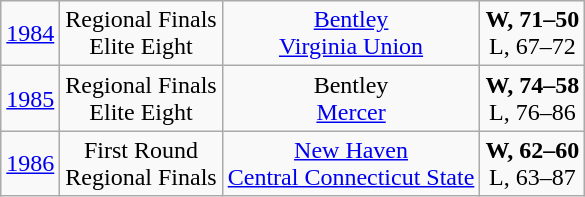<table class="wikitable">
<tr align="center">
<td><a href='#'>1984</a></td>
<td>Regional Finals<br>Elite Eight</td>
<td><a href='#'>Bentley</a><br><a href='#'>Virginia Union</a></td>
<td><strong>W, 71–50</strong><br>L, 67–72</td>
</tr>
<tr align="center">
<td><a href='#'>1985</a></td>
<td>Regional Finals<br>Elite Eight</td>
<td>Bentley<br><a href='#'>Mercer</a></td>
<td><strong>W, 74–58</strong><br>L, 76–86</td>
</tr>
<tr align="center">
<td><a href='#'>1986</a></td>
<td>First Round<br>Regional Finals</td>
<td><a href='#'>New Haven</a><br><a href='#'>Central Connecticut State</a></td>
<td><strong>W, 62–60</strong><br>L, 63–87</td>
</tr>
</table>
